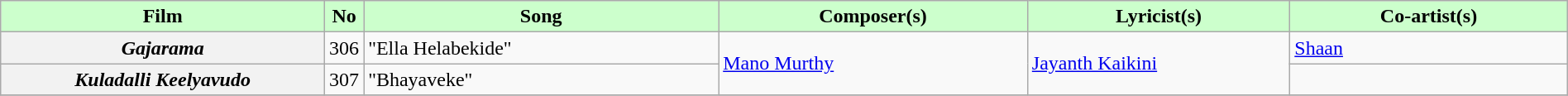<table class="wikitable plainrowheaders" width="100%" textcolor:#000;">
<tr style="background:#cfc; text-align:center;">
<td scope="col" width="21%"><strong>Film</strong></td>
<td><strong>No</strong></td>
<td scope="col" width="23%"><strong>Song</strong></td>
<td scope="col" width="20%"><strong>Composer(s)</strong></td>
<td scope="col" width="17%"><strong>Lyricist(s)</strong></td>
<td scope="col" width="18%"><strong>Co-artist(s)</strong></td>
</tr>
<tr>
<th><em>Gajarama</em></th>
<td>306</td>
<td>"Ella Helabekide"</td>
<td rowspan="2"><a href='#'>Mano Murthy</a></td>
<td rowspan="2"><a href='#'>Jayanth Kaikini</a></td>
<td><a href='#'>Shaan</a></td>
</tr>
<tr>
<th><em>Kuladalli Keelyavudo</em></th>
<td>307</td>
<td>"Bhayaveke"</td>
<td></td>
</tr>
<tr>
</tr>
</table>
